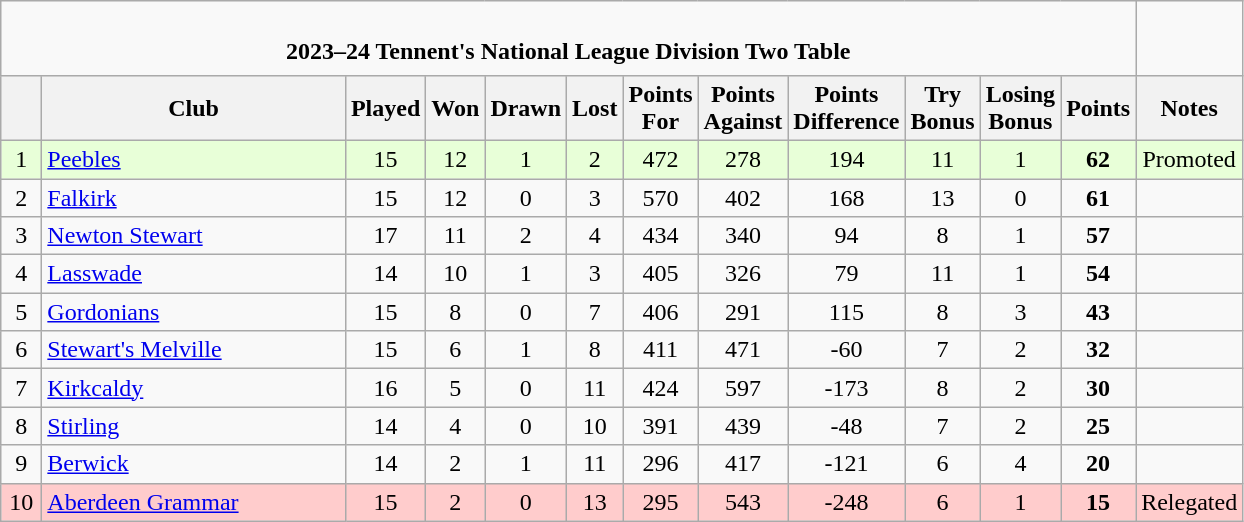<table class="wikitable" style="text-align: center;">
<tr>
<td colspan="12" cellpadding="0" cellspacing="0"><br><table border="0" width="100%" cellpadding="0" cellspacing="0">
<tr>
<td style="border:0px"><strong>2023–24 Tennent's National League Division Two Table</strong></td>
</tr>
</table>
</td>
</tr>
<tr>
<th bgcolor="#efefef" width="20"></th>
<th bgcolor="#efefef" width="195">Club</th>
<th bgcolor="#efefef" width="20">Played</th>
<th bgcolor="#efefef" width="20">Won</th>
<th bgcolor="#efefef" width="20">Drawn</th>
<th bgcolor="#efefef" width="20">Lost</th>
<th bgcolor="#efefef" width="20">Points For</th>
<th bgcolor="#efefef" width="20">Points Against</th>
<th bgcolor="#efefef" width="20">Points Difference</th>
<th bgcolor="#efefef" width="20">Try Bonus</th>
<th bgcolor="#efefef" width="20">Losing Bonus</th>
<th bgcolor="#efefef" width="30">Points</th>
<th bgcolor="#efefef" width="30">Notes</th>
</tr>
<tr bgcolor=#e8ffd8 align=center>
<td>1</td>
<td align=left><a href='#'>Peebles</a></td>
<td>15</td>
<td>12</td>
<td>1</td>
<td>2</td>
<td>472</td>
<td>278</td>
<td>194</td>
<td>11</td>
<td>1</td>
<td><strong>62</strong></td>
<td>Promoted</td>
</tr>
<tr>
<td>2</td>
<td align=left><a href='#'>Falkirk</a></td>
<td>15</td>
<td>12</td>
<td>0</td>
<td>3</td>
<td>570</td>
<td>402</td>
<td>168</td>
<td>13</td>
<td>0</td>
<td><strong>61</strong></td>
<td></td>
</tr>
<tr>
<td>3</td>
<td align=left><a href='#'>Newton Stewart</a></td>
<td>17</td>
<td>11</td>
<td>2</td>
<td>4</td>
<td>434</td>
<td>340</td>
<td>94</td>
<td>8</td>
<td>1</td>
<td><strong>57</strong></td>
<td></td>
</tr>
<tr>
<td>4</td>
<td align=left><a href='#'>Lasswade</a></td>
<td>14</td>
<td>10</td>
<td>1</td>
<td>3</td>
<td>405</td>
<td>326</td>
<td>79</td>
<td>11</td>
<td>1</td>
<td><strong>54</strong></td>
<td></td>
</tr>
<tr>
<td>5</td>
<td align=left><a href='#'>Gordonians</a></td>
<td>15</td>
<td>8</td>
<td>0</td>
<td>7</td>
<td>406</td>
<td>291</td>
<td>115</td>
<td>8</td>
<td>3</td>
<td><strong>43</strong></td>
<td></td>
</tr>
<tr>
<td>6</td>
<td align=left><a href='#'>Stewart's Melville</a></td>
<td>15</td>
<td>6</td>
<td>1</td>
<td>8</td>
<td>411</td>
<td>471</td>
<td>-60</td>
<td>7</td>
<td>2</td>
<td><strong>32</strong></td>
<td></td>
</tr>
<tr>
<td>7</td>
<td align=left><a href='#'>Kirkcaldy</a></td>
<td>16</td>
<td>5</td>
<td>0</td>
<td>11</td>
<td>424</td>
<td>597</td>
<td>-173</td>
<td>8</td>
<td>2</td>
<td><strong>30</strong></td>
<td></td>
</tr>
<tr>
<td>8</td>
<td align=left><a href='#'>Stirling</a></td>
<td>14</td>
<td>4</td>
<td>0</td>
<td>10</td>
<td>391</td>
<td>439</td>
<td>-48</td>
<td>7</td>
<td>2</td>
<td><strong>25</strong></td>
<td></td>
</tr>
<tr>
<td>9</td>
<td align=left><a href='#'>Berwick</a></td>
<td>14</td>
<td>2</td>
<td>1</td>
<td>11</td>
<td>296</td>
<td>417</td>
<td>-121</td>
<td>6</td>
<td>4</td>
<td><strong>20</strong></td>
<td></td>
</tr>
<tr bgcolor=#ffcccc align=center>
<td>10</td>
<td align=left><a href='#'>Aberdeen Grammar</a></td>
<td>15</td>
<td>2</td>
<td>0</td>
<td>13</td>
<td>295</td>
<td>543</td>
<td>-248</td>
<td>6</td>
<td>1</td>
<td><strong>15</strong></td>
<td>Relegated</td>
</tr>
</table>
